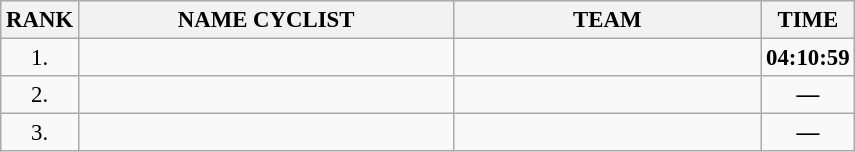<table class="wikitable" style="font-size:95%;">
<tr>
<th>RANK</th>
<th align="left" style="width: 16em">NAME CYCLIST</th>
<th align="left" style="width: 13em">TEAM</th>
<th>TIME</th>
</tr>
<tr>
<td align="center">1.</td>
<td></td>
<td></td>
<td align="center"><strong>04:10:59</strong></td>
</tr>
<tr>
<td align="center">2.</td>
<td></td>
<td></td>
<td align="center"><strong>—</strong></td>
</tr>
<tr>
<td align="center">3.</td>
<td></td>
<td></td>
<td align="center"><strong>—</strong></td>
</tr>
</table>
